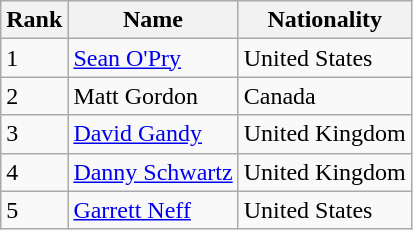<table class="wikitable sortable" border="0">
<tr>
<th scope="col">Rank</th>
<th scope="col">Name</th>
<th scope="col">Nationality</th>
</tr>
<tr>
<td>1</td>
<td><a href='#'>Sean O'Pry</a></td>
<td>United States</td>
</tr>
<tr>
<td>2</td>
<td>Matt Gordon</td>
<td>Canada</td>
</tr>
<tr>
<td>3</td>
<td><a href='#'>David Gandy</a></td>
<td>United Kingdom</td>
</tr>
<tr>
<td>4</td>
<td><a href='#'>Danny Schwartz</a></td>
<td>United Kingdom</td>
</tr>
<tr>
<td>5</td>
<td><a href='#'>Garrett Neff</a></td>
<td>United States</td>
</tr>
</table>
